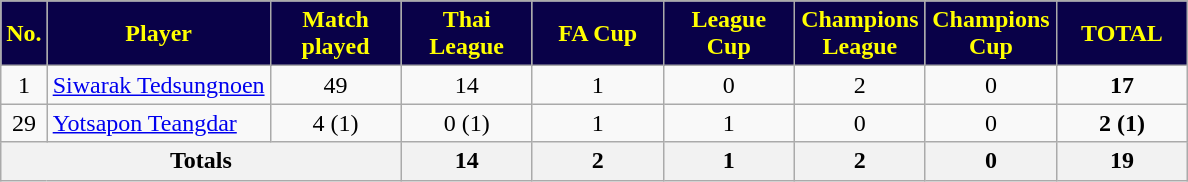<table class="wikitable sortable alternance" style="text-align: center;">
<tr>
<th style="background:#090148; color: yellow; text-align:center;"><strong>No.</strong></th>
<th style="background:#090148; color: yellow; text-align:center;"><strong>Player</strong></th>
<th width=80 style="background:#090148; color: yellow; text-align:center;">Match played</th>
<th width=80 style="background:#090148; color: yellow; text-align:center;">Thai League</th>
<th width=80 style="background:#090148; color: yellow; text-align:center;">FA Cup</th>
<th width=80 style="background:#090148; color: yellow; text-align:center;">League Cup</th>
<th width=80 style="background:#090148; color: yellow; text-align:center;">Champions League</th>
<th width=80 style="background:#090148; color: yellow; text-align:center;">Champions Cup</th>
<th width=80 style="background:#090148; color: yellow; text-align:center;">TOTAL</th>
</tr>
<tr>
<td>1</td>
<td align=left> <a href='#'>Siwarak Tedsungnoen</a></td>
<td>49</td>
<td>14</td>
<td>1</td>
<td>0</td>
<td>2</td>
<td>0</td>
<td><strong>17</strong></td>
</tr>
<tr>
<td>29</td>
<td align=left> <a href='#'>Yotsapon Teangdar</a></td>
<td>4 (1)</td>
<td>0 (1)</td>
<td>1</td>
<td>1</td>
<td>0</td>
<td>0</td>
<td><strong>2 (1)</strong></td>
</tr>
<tr>
<th colspan="3"><strong>Totals</strong></th>
<th>14</th>
<th>2</th>
<th>1</th>
<th>2</th>
<th>0</th>
<th><strong>19</strong></th>
</tr>
</table>
